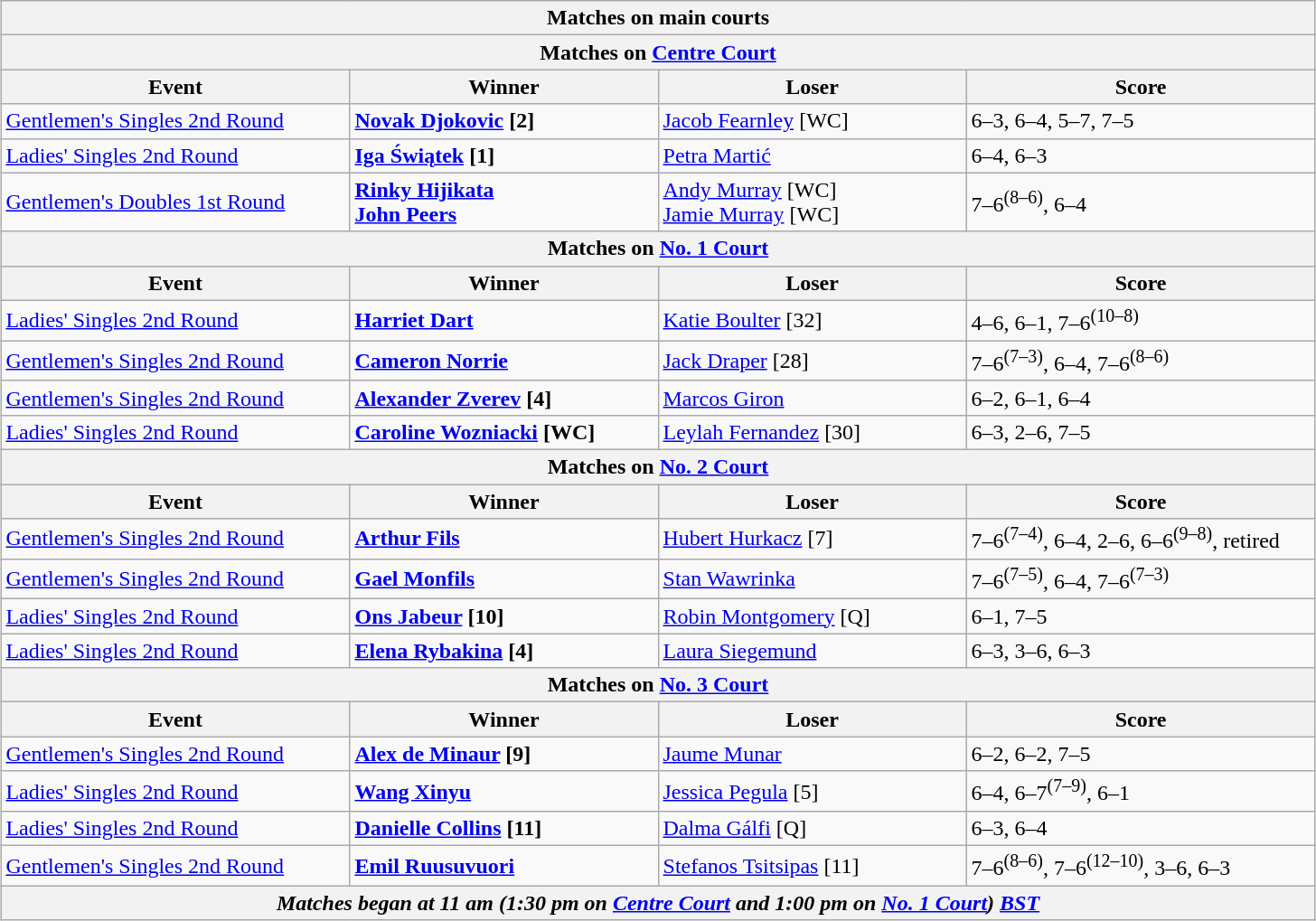<table class="wikitable collapsible uncollapsed" style="margin:auto;">
<tr>
<th colspan="4" style="white-space:nowrap;">Matches on main courts</th>
</tr>
<tr>
<th colspan="4">Matches on <a href='#'>Centre Court</a></th>
</tr>
<tr>
<th width="250">Event</th>
<th width="220">Winner</th>
<th width="220">Loser</th>
<th width="250">Score</th>
</tr>
<tr>
<td><a href='#'>Gentlemen's Singles 2nd Round</a></td>
<td><strong> <a href='#'>Novak Djokovic</a> [2]</strong></td>
<td> <a href='#'>Jacob Fearnley</a> [WC]</td>
<td>6–3, 6–4, 5–7, 7–5</td>
</tr>
<tr>
<td><a href='#'>Ladies' Singles 2nd Round</a></td>
<td><strong> <a href='#'>Iga Świątek</a> [1]</strong></td>
<td> <a href='#'>Petra Martić</a></td>
<td>6–4, 6–3</td>
</tr>
<tr>
<td><a href='#'>Gentlemen's Doubles 1st Round</a></td>
<td><strong> <a href='#'>Rinky Hijikata</a><br> <a href='#'>John Peers</a></strong></td>
<td> <a href='#'>Andy Murray</a> [WC]<br> <a href='#'>Jamie Murray</a> [WC]</td>
<td>7–6<sup>(8–6)</sup>, 6–4</td>
</tr>
<tr>
<th colspan="4">Matches on <a href='#'>No. 1 Court</a></th>
</tr>
<tr>
<th width="220">Event</th>
<th width="220">Winner</th>
<th width="220">Loser</th>
<th width="250">Score</th>
</tr>
<tr>
<td><a href='#'>Ladies' Singles 2nd Round</a></td>
<td><strong> <a href='#'>Harriet Dart</a></strong></td>
<td> <a href='#'>Katie Boulter</a> [32]</td>
<td>4–6, 6–1, 7–6<sup>(10–8)</sup></td>
</tr>
<tr>
<td><a href='#'>Gentlemen's Singles 2nd Round</a></td>
<td><strong> <a href='#'>Cameron Norrie</a></strong></td>
<td> <a href='#'>Jack Draper</a> [28]</td>
<td>7–6<sup>(7–3)</sup>, 6–4, 7–6<sup>(8–6)</sup></td>
</tr>
<tr>
<td><a href='#'>Gentlemen's Singles 2nd Round</a></td>
<td><strong> <a href='#'>Alexander Zverev</a> [4]</strong></td>
<td> <a href='#'>Marcos Giron</a></td>
<td>6–2, 6–1, 6–4</td>
</tr>
<tr>
<td><a href='#'>Ladies' Singles 2nd Round</a></td>
<td><strong> <a href='#'>Caroline Wozniacki</a> [WC]</strong></td>
<td> <a href='#'>Leylah Fernandez</a> [30]</td>
<td>6–3, 2–6, 7–5</td>
</tr>
<tr>
<th colspan="4">Matches on <a href='#'>No. 2 Court</a></th>
</tr>
<tr>
<th width="250">Event</th>
<th width="220">Winner</th>
<th width="220">Loser</th>
<th width="220">Score</th>
</tr>
<tr>
<td><a href='#'>Gentlemen's Singles 2nd Round</a></td>
<td><strong> <a href='#'>Arthur Fils</a></strong></td>
<td> <a href='#'>Hubert Hurkacz</a> [7]</td>
<td>7–6<sup>(7–4)</sup>, 6–4, 2–6, 6–6<sup>(9–8)</sup>, retired</td>
</tr>
<tr>
<td><a href='#'>Gentlemen's Singles 2nd Round</a></td>
<td><strong> <a href='#'>Gael Monfils</a></strong></td>
<td> <a href='#'>Stan Wawrinka</a></td>
<td>7–6<sup>(7–5)</sup>, 6–4, 7–6<sup>(7–3)</sup></td>
</tr>
<tr>
<td><a href='#'>Ladies' Singles 2nd Round</a></td>
<td><strong> <a href='#'>Ons Jabeur</a> [10]</strong></td>
<td> <a href='#'>Robin Montgomery</a> [Q]</td>
<td>6–1, 7–5</td>
</tr>
<tr>
<td><a href='#'>Ladies' Singles 2nd Round</a></td>
<td><strong> <a href='#'>Elena Rybakina</a> [4]</strong></td>
<td> <a href='#'>Laura Siegemund</a></td>
<td>6–3, 3–6, 6–3</td>
</tr>
<tr>
<th colspan="4">Matches on <a href='#'>No. 3 Court</a></th>
</tr>
<tr>
<th width="250">Event</th>
<th width="220">Winner</th>
<th width="220">Loser</th>
<th width="220">Score</th>
</tr>
<tr>
<td><a href='#'>Gentlemen's Singles 2nd Round</a></td>
<td><strong> <a href='#'>Alex de Minaur</a> [9]</strong></td>
<td> <a href='#'>Jaume Munar</a></td>
<td>6–2, 6–2, 7–5</td>
</tr>
<tr>
<td><a href='#'>Ladies' Singles 2nd Round</a></td>
<td><strong> <a href='#'>Wang Xinyu</a></strong></td>
<td> <a href='#'>Jessica Pegula</a> [5]</td>
<td>6–4, 6–7<sup>(7–9)</sup>, 6–1</td>
</tr>
<tr>
<td><a href='#'>Ladies' Singles 2nd Round</a></td>
<td><strong> <a href='#'>Danielle Collins</a> [11]</strong></td>
<td> <a href='#'>Dalma Gálfi</a> [Q]</td>
<td>6–3, 6–4</td>
</tr>
<tr>
<td><a href='#'>Gentlemen's Singles 2nd Round</a></td>
<td><strong> <a href='#'>Emil Ruusuvuori</a></strong></td>
<td> <a href='#'>Stefanos Tsitsipas</a> [11]</td>
<td>7–6<sup>(8–6)</sup>, 7–6<sup>(12–10)</sup>, 3–6, 6–3</td>
</tr>
<tr>
<th colspan=4><em>Matches began at 11 am (1:30 pm on <a href='#'>Centre Court</a> and 1:00 pm on <a href='#'>No. 1 Court</a>) <a href='#'>BST</a></em></th>
</tr>
</table>
